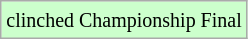<table class="wikitable">
<tr>
<td style="background:#cfc;"><small>clinched Championship Final</small></td>
</tr>
</table>
